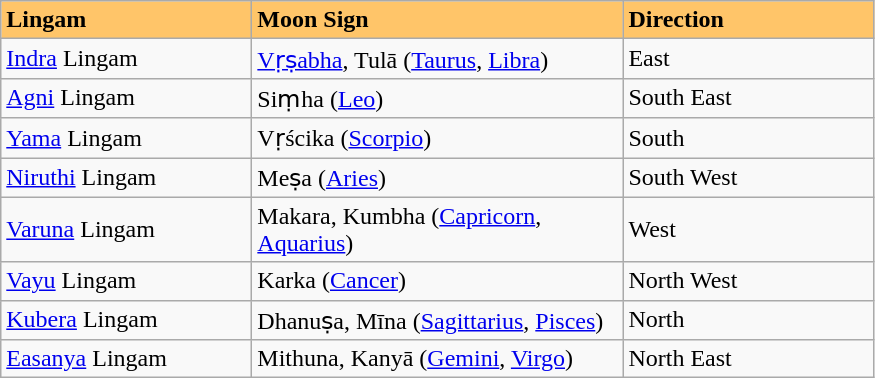<table class="wikitable sortable">
<tr style="background:#FFC569">
<td style="width:120pt;"><strong>Lingam</strong></td>
<td style="width:180pt;"><strong>Moon Sign</strong></td>
<td style="width:120pt;"><strong>Direction</strong></td>
</tr>
<tr>
<td><a href='#'>Indra</a> Lingam</td>
<td><a href='#'>Vṛṣabha</a>, Tulā (<a href='#'>Taurus</a>, <a href='#'>Libra</a>)</td>
<td>East</td>
</tr>
<tr>
<td><a href='#'>Agni</a> Lingam</td>
<td>Siṃha (<a href='#'>Leo</a>)</td>
<td>South East</td>
</tr>
<tr>
<td><a href='#'>Yama</a> Lingam</td>
<td>Vṛścika (<a href='#'>Scorpio</a>)</td>
<td>South</td>
</tr>
<tr>
<td><a href='#'>Niruthi</a> Lingam</td>
<td>Meṣa (<a href='#'>Aries</a>)</td>
<td>South West</td>
</tr>
<tr>
<td><a href='#'>Varuna</a> Lingam</td>
<td>Makara, Kumbha (<a href='#'>Capricorn</a>, <a href='#'>Aquarius</a>)</td>
<td>West</td>
</tr>
<tr>
<td><a href='#'>Vayu</a> Lingam</td>
<td>Karka (<a href='#'>Cancer</a>)</td>
<td>North West</td>
</tr>
<tr>
<td><a href='#'>Kubera</a> Lingam</td>
<td>Dhanuṣa, Mīna (<a href='#'>Sagittarius</a>, <a href='#'>Pisces</a>)</td>
<td>North</td>
</tr>
<tr>
<td><a href='#'>Easanya</a> Lingam</td>
<td>Mithuna, Kanyā (<a href='#'>Gemini</a>, <a href='#'>Virgo</a>)</td>
<td>North East</td>
</tr>
</table>
